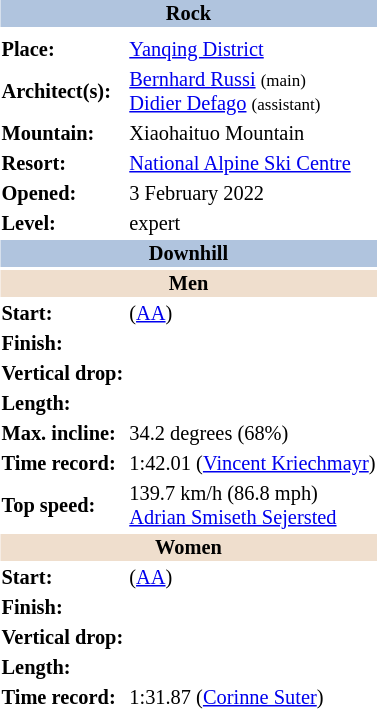<table border=0 class="toccolours float-right" align="right" style="margin:0 0 0.5em 1em; font-size: 85%;">
<tr>
<th bgcolor=#b0c4de colspan=2 align="center">Rock</th>
</tr>
<tr>
<td align="center" colspan=2></td>
</tr>
<tr>
<td><strong>Place:</strong></td>
<td> <a href='#'>Yanqing District</a></td>
</tr>
<tr>
<td><strong>Architect(s):</strong></td>
<td><a href='#'>Bernhard Russi</a> <small>(main)</small><br><a href='#'>Didier Defago</a> <small>(assistant)</small></td>
</tr>
<tr>
<td><strong>Mountain:</strong></td>
<td>Xiaohaituo Mountain</td>
</tr>
<tr>
<td><strong>Resort:</strong></td>
<td><a href='#'>National Alpine Ski Centre</a></td>
</tr>
<tr>
<td><strong>Opened:</strong></td>
<td>3 February 2022</td>
</tr>
<tr>
<td><strong>Level:</strong></td>
<td> expert</td>
</tr>
<tr>
<th bgcolor=#b0c4de colspan=2 align="center">Downhill</th>
</tr>
<tr>
<th bgcolor=#EFDECD colspan=2 align="center">Men</th>
</tr>
<tr>
<td><strong>Start:</strong></td>
<td> (<a href='#'>AA</a>)</td>
</tr>
<tr>
<td><strong>Finish:</strong></td>
<td></td>
</tr>
<tr>
<td><strong>Vertical drop:</strong></td>
<td></td>
</tr>
<tr>
<td><strong>Length:</strong></td>
<td></td>
</tr>
<tr>
<td><strong>Max. incline:</strong></td>
<td>34.2 degrees (68%)</td>
</tr>
<tr>
<td><strong>Time record:</strong></td>
<td>1:42.01 (<a href='#'>Vincent Kriechmayr</a>)</td>
</tr>
<tr>
<td><strong>Top speed:</strong></td>
<td>139.7 km/h (86.8 mph)<br><a href='#'>Adrian Smiseth Sejersted</a></td>
</tr>
<tr>
<th bgcolor=#EFDECD colspan=2 align="center">Women</th>
</tr>
<tr>
<td><strong>Start:</strong></td>
<td> (<a href='#'>AA</a>)</td>
</tr>
<tr>
<td><strong>Finish:</strong></td>
<td></td>
</tr>
<tr>
<td><strong>Vertical drop:</strong></td>
<td></td>
</tr>
<tr>
<td><strong>Length:</strong></td>
<td></td>
</tr>
<tr>
<td><strong>Time record:</strong></td>
<td>1:31.87 (<a href='#'>Corinne Suter</a>)</td>
</tr>
</table>
